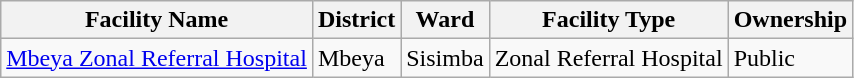<table class="wikitable sortable">
<tr>
<th>Facility Name</th>
<th>District</th>
<th>Ward</th>
<th>Facility Type</th>
<th>Ownership</th>
</tr>
<tr>
<td><a href='#'>Mbeya Zonal Referral Hospital</a></td>
<td>Mbeya</td>
<td>Sisimba</td>
<td>Zonal Referral Hospital</td>
<td>Public</td>
</tr>
</table>
